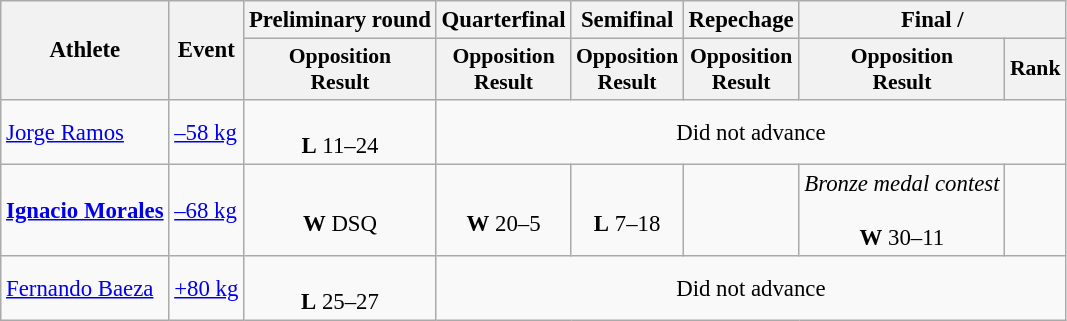<table class=wikitable style=font-size:95%;text-align:center>
<tr>
<th rowspan=2>Athlete</th>
<th rowspan=2>Event</th>
<th>Preliminary round</th>
<th>Quarterfinal</th>
<th>Semifinal</th>
<th>Repechage</th>
<th colspan=2>Final / </th>
</tr>
<tr style=font-size:95%>
<th>Opposition<br>Result</th>
<th>Opposition<br>Result</th>
<th>Opposition<br>Result</th>
<th>Opposition<br>Result</th>
<th>Opposition<br>Result</th>
<th>Rank</th>
</tr>
<tr>
<td align=left><a href='#'>Jorge Ramos</a></td>
<td align=left><a href='#'>–58 kg</a></td>
<td><br><strong>L</strong> 11–24</td>
<td colspan=5>Did not advance</td>
</tr>
<tr align=center>
<td align=left><strong><a href='#'>Ignacio Morales</a></strong></td>
<td align=left><a href='#'>–68 kg</a></td>
<td><br><strong>W</strong> DSQ</td>
<td><br><strong>W</strong> 20–5</td>
<td><br><strong>L</strong> 7–18</td>
<td></td>
<td><em>Bronze medal contest</em><br><br><strong>W</strong> 30–11</td>
<td></td>
</tr>
<tr align=center>
<td align=left><a href='#'>Fernando Baeza</a></td>
<td align=left><a href='#'>+80 kg</a></td>
<td><br><strong>L</strong> 25–27</td>
<td colspan=5>Did not advance</td>
</tr>
</table>
